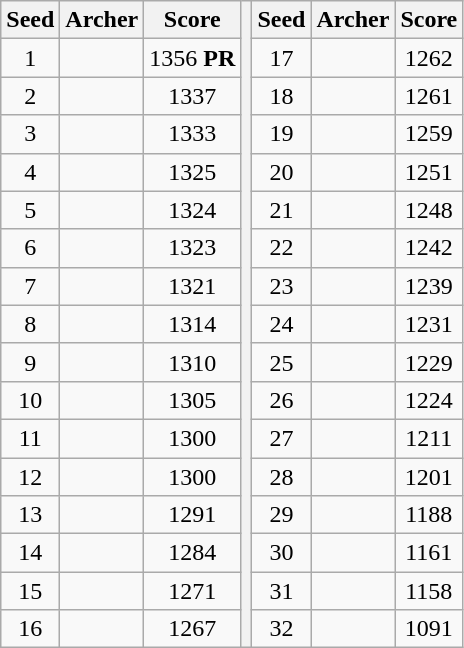<table class="wikitable" style="text-align:center">
<tr>
<th>Seed</th>
<th>Archer</th>
<th>Score</th>
<th rowspan="17"></th>
<th>Seed</th>
<th>Archer</th>
<th>Score</th>
</tr>
<tr>
<td>1</td>
<td align=left></td>
<td>1356 <strong>PR</strong></td>
<td>17</td>
<td align=left></td>
<td>1262</td>
</tr>
<tr>
<td>2</td>
<td align=left></td>
<td>1337</td>
<td>18</td>
<td align=left></td>
<td>1261</td>
</tr>
<tr>
<td>3</td>
<td align=left></td>
<td>1333</td>
<td>19</td>
<td align=left></td>
<td>1259</td>
</tr>
<tr>
<td>4</td>
<td align=left></td>
<td>1325</td>
<td>20</td>
<td align=left></td>
<td>1251</td>
</tr>
<tr>
<td>5</td>
<td align=left></td>
<td>1324</td>
<td>21</td>
<td align=left></td>
<td>1248</td>
</tr>
<tr>
<td>6</td>
<td align=left></td>
<td>1323</td>
<td>22</td>
<td align=left></td>
<td>1242</td>
</tr>
<tr>
<td>7</td>
<td align=left></td>
<td>1321</td>
<td>23</td>
<td align=left></td>
<td>1239</td>
</tr>
<tr>
<td>8</td>
<td align=left></td>
<td>1314</td>
<td>24</td>
<td align=left></td>
<td>1231</td>
</tr>
<tr>
<td>9</td>
<td align=left></td>
<td>1310</td>
<td>25</td>
<td align=left></td>
<td>1229</td>
</tr>
<tr>
<td>10</td>
<td align=left></td>
<td>1305</td>
<td>26</td>
<td align=left></td>
<td>1224</td>
</tr>
<tr>
<td>11</td>
<td align=left></td>
<td>1300</td>
<td>27</td>
<td align=left></td>
<td>1211</td>
</tr>
<tr>
<td>12</td>
<td align=left></td>
<td>1300</td>
<td>28</td>
<td align=left></td>
<td>1201</td>
</tr>
<tr>
<td>13</td>
<td align=left></td>
<td>1291</td>
<td>29</td>
<td align=left></td>
<td>1188</td>
</tr>
<tr>
<td>14</td>
<td align=left></td>
<td>1284</td>
<td>30</td>
<td align=left></td>
<td>1161</td>
</tr>
<tr>
<td>15</td>
<td align=left></td>
<td>1271</td>
<td>31</td>
<td align=left></td>
<td>1158</td>
</tr>
<tr>
<td>16</td>
<td align=left></td>
<td>1267</td>
<td>32</td>
<td align=left></td>
<td>1091</td>
</tr>
</table>
